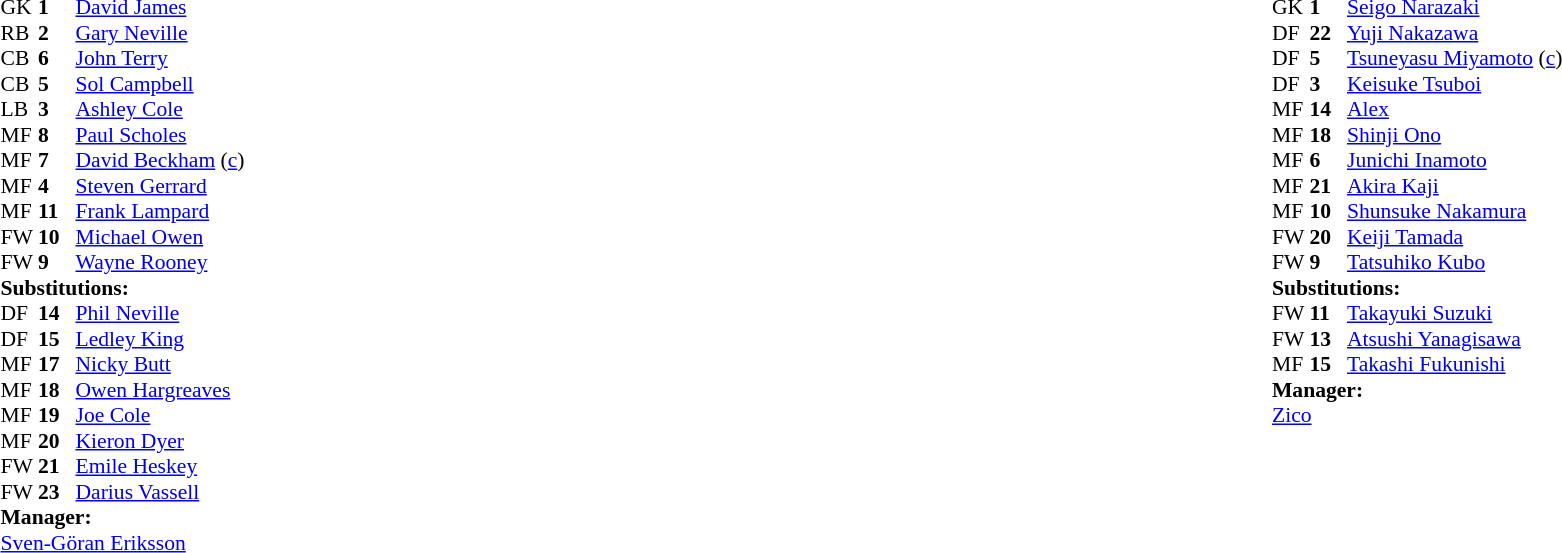<table width="100%">
<tr>
<td valign="top" width="50%"><br><table style="font-size: 90%" cellspacing="0" cellpadding="0">
<tr>
<th width="25"></th>
<th width="25"></th>
</tr>
<tr>
<td>GK</td>
<td><strong>1</strong></td>
<td><a href='#'>David James</a></td>
</tr>
<tr>
<td>RB</td>
<td><strong>2</strong></td>
<td><a href='#'>Gary Neville</a></td>
<td></td>
<td></td>
</tr>
<tr>
<td>CB</td>
<td><strong>6</strong></td>
<td><a href='#'>John Terry</a></td>
<td></td>
<td></td>
</tr>
<tr>
<td>CB</td>
<td><strong>5</strong></td>
<td><a href='#'>Sol Campbell</a></td>
</tr>
<tr>
<td>LB</td>
<td><strong>3</strong></td>
<td><a href='#'>Ashley Cole</a></td>
</tr>
<tr>
<td>MF</td>
<td><strong>8</strong></td>
<td><a href='#'>Paul Scholes</a></td>
<td></td>
<td></td>
</tr>
<tr>
<td>MF</td>
<td><strong>7</strong></td>
<td><a href='#'>David Beckham</a> (<a href='#'>c</a>)</td>
<td></td>
<td></td>
</tr>
<tr>
<td>MF</td>
<td><strong>4</strong></td>
<td><a href='#'>Steven Gerrard</a></td>
<td></td>
<td></td>
</tr>
<tr>
<td>MF</td>
<td><strong>11</strong></td>
<td><a href='#'>Frank Lampard</a></td>
<td></td>
<td></td>
</tr>
<tr>
<td>FW</td>
<td><strong>10</strong></td>
<td><a href='#'>Michael Owen</a></td>
<td></td>
<td></td>
</tr>
<tr>
<td>FW</td>
<td><strong>9</strong></td>
<td><a href='#'>Wayne Rooney</a></td>
<td></td>
<td></td>
</tr>
<tr>
<td colspan=3><strong>Substitutions:</strong></td>
</tr>
<tr>
<td>DF</td>
<td><strong>14</strong></td>
<td><a href='#'>Phil Neville</a></td>
<td></td>
<td></td>
</tr>
<tr>
<td>DF</td>
<td><strong>15</strong></td>
<td><a href='#'>Ledley King</a></td>
<td></td>
<td></td>
</tr>
<tr>
<td>MF</td>
<td><strong>17</strong></td>
<td><a href='#'>Nicky Butt</a></td>
<td></td>
<td></td>
</tr>
<tr>
<td>MF</td>
<td><strong>18</strong></td>
<td><a href='#'>Owen Hargreaves</a></td>
<td></td>
<td></td>
</tr>
<tr>
<td>MF</td>
<td><strong>19</strong></td>
<td><a href='#'>Joe Cole</a></td>
<td></td>
<td></td>
</tr>
<tr>
<td>MF</td>
<td><strong>20</strong></td>
<td><a href='#'>Kieron Dyer</a></td>
<td></td>
<td></td>
</tr>
<tr>
<td>FW</td>
<td><strong>21</strong></td>
<td><a href='#'>Emile Heskey</a></td>
<td></td>
<td></td>
</tr>
<tr>
<td>FW</td>
<td><strong>23</strong></td>
<td><a href='#'>Darius Vassell</a></td>
<td></td>
<td></td>
</tr>
<tr>
<td colspan=3><strong>Manager:</strong></td>
</tr>
<tr>
<td colspan=4> <a href='#'>Sven-Göran Eriksson</a></td>
</tr>
</table>
</td>
<td valign="top" width="50%"><br><table style="font-size: 90%" cellspacing="0" cellpadding="0" align="center">
<tr>
<th width=25></th>
<th width=25></th>
</tr>
<tr>
<td>GK</td>
<td><strong>1</strong></td>
<td><a href='#'>Seigo Narazaki</a></td>
</tr>
<tr>
<td>DF</td>
<td><strong>22</strong></td>
<td><a href='#'>Yuji Nakazawa</a></td>
</tr>
<tr>
<td>DF</td>
<td><strong>5</strong></td>
<td><a href='#'>Tsuneyasu Miyamoto</a> (<a href='#'>c</a>)</td>
</tr>
<tr>
<td>DF</td>
<td><strong>3</strong></td>
<td><a href='#'>Keisuke Tsuboi</a></td>
</tr>
<tr>
<td>MF</td>
<td><strong>14</strong></td>
<td><a href='#'>Alex</a></td>
</tr>
<tr>
<td>MF</td>
<td><strong>18</strong></td>
<td><a href='#'>Shinji Ono</a></td>
</tr>
<tr>
<td>MF</td>
<td><strong>6</strong></td>
<td><a href='#'>Junichi Inamoto</a></td>
<td></td>
<td></td>
</tr>
<tr>
<td>MF</td>
<td><strong>21</strong></td>
<td><a href='#'>Akira Kaji</a></td>
</tr>
<tr>
<td>MF</td>
<td><strong>10</strong></td>
<td><a href='#'>Shunsuke Nakamura</a></td>
</tr>
<tr>
<td>FW</td>
<td><strong>20</strong></td>
<td><a href='#'>Keiji Tamada</a></td>
<td></td>
<td></td>
</tr>
<tr>
<td>FW</td>
<td><strong>9</strong></td>
<td><a href='#'>Tatsuhiko Kubo</a></td>
<td></td>
<td></td>
</tr>
<tr>
<td colspan=3><strong>Substitutions:</strong></td>
</tr>
<tr>
<td>FW</td>
<td><strong>11</strong></td>
<td><a href='#'>Takayuki Suzuki</a></td>
<td></td>
<td></td>
</tr>
<tr>
<td>FW</td>
<td><strong>13</strong></td>
<td><a href='#'>Atsushi Yanagisawa</a></td>
<td></td>
<td></td>
</tr>
<tr>
<td>MF</td>
<td><strong>15</strong></td>
<td><a href='#'>Takashi Fukunishi</a></td>
<td></td>
<td></td>
</tr>
<tr>
<td colspan=3><strong>Manager:</strong></td>
</tr>
<tr>
<td colspan=4> <a href='#'>Zico</a></td>
</tr>
</table>
</td>
</tr>
</table>
